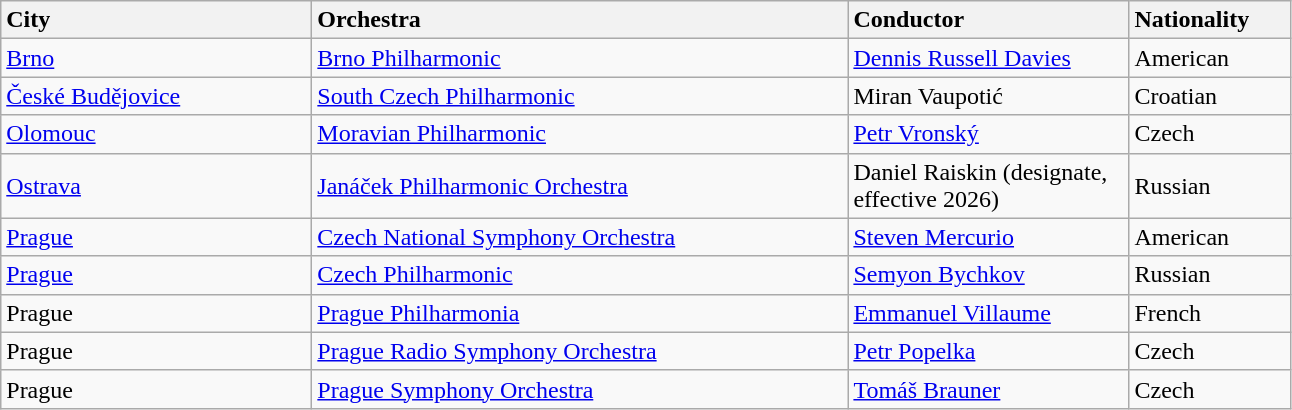<table class="wikitable">
<tr>
<td style="width: 200px; background: #f2f2f2"><strong>City</strong></td>
<td style="width: 350px; background: #f2f2f2"><strong>Orchestra</strong></td>
<td style="width: 180px; background: #f2f2f2"><strong>Conductor</strong></td>
<td style="width: 100px; background: #f2f2f2"><strong>Nationality</strong></td>
</tr>
<tr>
<td><a href='#'>Brno</a></td>
<td><a href='#'>Brno Philharmonic</a></td>
<td><a href='#'>Dennis Russell Davies</a></td>
<td>American</td>
</tr>
<tr>
<td><a href='#'>České Budějovice</a></td>
<td><a href='#'>South Czech Philharmonic</a></td>
<td>Miran Vaupotić</td>
<td>Croatian</td>
</tr>
<tr>
<td><a href='#'>Olomouc</a></td>
<td><a href='#'>Moravian Philharmonic</a></td>
<td><a href='#'>Petr Vronský</a></td>
<td>Czech</td>
</tr>
<tr>
<td><a href='#'>Ostrava</a></td>
<td><a href='#'>Janáček Philharmonic Orchestra</a></td>
<td>Daniel Raiskin (designate, effective 2026)</td>
<td>Russian</td>
</tr>
<tr>
<td><a href='#'>Prague</a></td>
<td><a href='#'>Czech National Symphony Orchestra</a></td>
<td><a href='#'>Steven Mercurio</a></td>
<td>American</td>
</tr>
<tr>
<td><a href='#'>Prague</a></td>
<td><a href='#'>Czech Philharmonic</a></td>
<td><a href='#'>Semyon Bychkov</a></td>
<td>Russian</td>
</tr>
<tr>
<td>Prague</td>
<td><a href='#'>Prague Philharmonia</a></td>
<td><a href='#'>Emmanuel Villaume</a></td>
<td>French</td>
</tr>
<tr>
<td>Prague</td>
<td><a href='#'>Prague Radio Symphony Orchestra</a></td>
<td><a href='#'>Petr Popelka</a></td>
<td>Czech</td>
</tr>
<tr>
<td>Prague</td>
<td><a href='#'>Prague Symphony Orchestra</a></td>
<td><a href='#'>Tomáš Brauner</a></td>
<td>Czech</td>
</tr>
</table>
